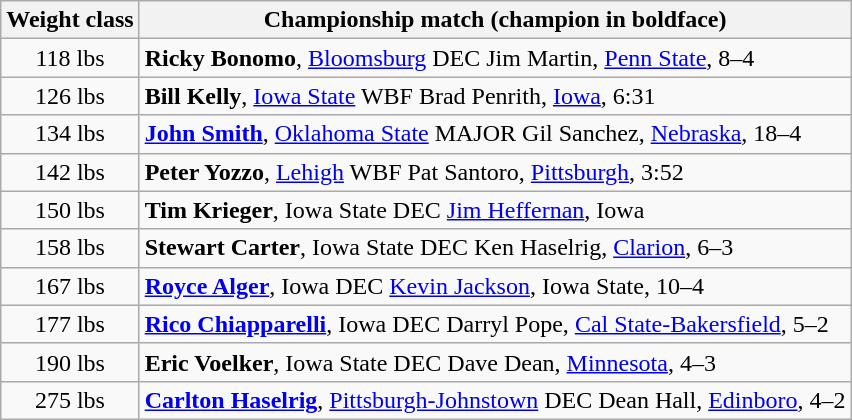<table class="wikitable" style="text-align:center">
<tr>
<th>Weight class</th>
<th>Championship match (champion in boldface)</th>
</tr>
<tr>
<td>118 lbs</td>
<td align=left><strong>Ricky Bonomo</strong>, <a href='#'>Bloomsburg</a> DEC Jim Martin, <a href='#'>Penn State</a>, 8–4</td>
</tr>
<tr>
<td>126 lbs</td>
<td align=left><strong>Bill Kelly</strong>, <a href='#'>Iowa State</a> WBF Brad Penrith, <a href='#'>Iowa</a>, 6:31</td>
</tr>
<tr>
<td>134 lbs</td>
<td align=left><strong><a href='#'>John Smith</a></strong>, <a href='#'>Oklahoma State</a> MAJOR Gil Sanchez, <span><a href='#'>Nebraska</a>, 18–4</span></td>
</tr>
<tr>
<td>142 lbs</td>
<td align=left><strong>Peter Yozzo</strong>, <a href='#'>Lehigh</a> WBF Pat Santoro, <a href='#'>Pittsburgh</a>, 3:52</td>
</tr>
<tr>
<td>150 lbs</td>
<td align=left><strong>Tim Krieger</strong>, Iowa State DEC <a href='#'>Jim Heffernan</a>, Iowa</td>
</tr>
<tr>
<td>158 lbs</td>
<td align=left><strong>Stewart Carter</strong>, Iowa State DEC Ken Haselrig, <a href='#'>Clarion</a>, 6–3</td>
</tr>
<tr>
<td>167 lbs</td>
<td align=left><strong><a href='#'>Royce Alger</a></strong>, Iowa DEC <a href='#'>Kevin Jackson</a>, Iowa State, 10–4</td>
</tr>
<tr>
<td>177 lbs</td>
<td align=left><strong><a href='#'>Rico Chiapparelli</a></strong>, Iowa DEC Darryl Pope, <a href='#'>Cal State-Bakersfield</a>, 5–2</td>
</tr>
<tr>
<td>190 lbs</td>
<td align=left><strong>Eric Voelker</strong>, Iowa State DEC Dave Dean, <a href='#'>Minnesota</a>, 4–3</td>
</tr>
<tr>
<td>275 lbs</td>
<td align=left><strong><a href='#'>Carlton Haselrig</a></strong>, <a href='#'>Pittsburgh-Johnstown</a> DEC Dean Hall, <a href='#'>Edinboro</a>, 4–2</td>
</tr>
</table>
